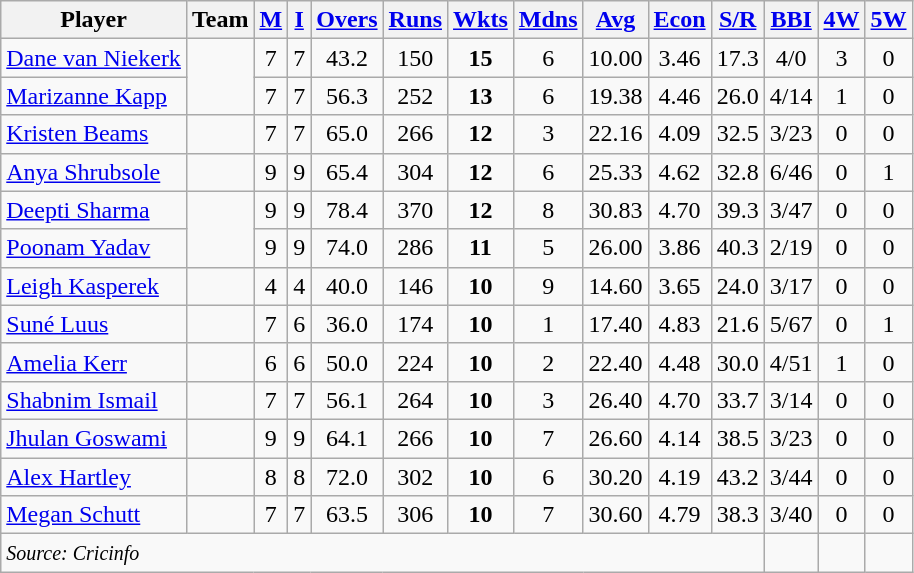<table class="wikitable" style="text-align:center;">
<tr>
<th>Player</th>
<th>Team</th>
<th><a href='#'>M</a></th>
<th><a href='#'>I</a></th>
<th><a href='#'>Overs</a></th>
<th><a href='#'>Runs</a></th>
<th><a href='#'>Wkts</a></th>
<th><a href='#'>Mdns</a></th>
<th><a href='#'>Avg</a></th>
<th><a href='#'>Econ</a></th>
<th><a href='#'>S/R</a></th>
<th><a href='#'>BBI</a></th>
<th><a href='#'>4W</a></th>
<th><a href='#'>5W</a></th>
</tr>
<tr>
<td align="left"><a href='#'>Dane van Niekerk</a></td>
<td rowspan="2" align="left"></td>
<td>7</td>
<td>7</td>
<td>43.2</td>
<td>150</td>
<td><strong>15</strong></td>
<td>6</td>
<td>10.00</td>
<td>3.46</td>
<td>17.3</td>
<td>4/0</td>
<td>3</td>
<td>0</td>
</tr>
<tr>
<td align="left"><a href='#'>Marizanne Kapp</a></td>
<td>7</td>
<td>7</td>
<td>56.3</td>
<td>252</td>
<td><strong>13</strong></td>
<td>6</td>
<td>19.38</td>
<td>4.46</td>
<td>26.0</td>
<td>4/14</td>
<td>1</td>
<td>0</td>
</tr>
<tr>
<td align="left"><a href='#'>Kristen Beams</a></td>
<td align="left"></td>
<td>7</td>
<td>7</td>
<td>65.0</td>
<td>266</td>
<td><strong>12</strong></td>
<td>3</td>
<td>22.16</td>
<td>4.09</td>
<td>32.5</td>
<td>3/23</td>
<td>0</td>
<td>0</td>
</tr>
<tr>
<td align="left"><a href='#'>Anya Shrubsole</a></td>
<td align="left"></td>
<td>9</td>
<td>9</td>
<td>65.4</td>
<td>304</td>
<td><strong>12</strong></td>
<td>6</td>
<td>25.33</td>
<td>4.62</td>
<td>32.8</td>
<td>6/46</td>
<td>0</td>
<td>1</td>
</tr>
<tr>
<td align="left"><a href='#'>Deepti Sharma</a></td>
<td rowspan="2" align="left"></td>
<td>9</td>
<td>9</td>
<td>78.4</td>
<td>370</td>
<td><strong>12</strong></td>
<td>8</td>
<td>30.83</td>
<td>4.70</td>
<td>39.3</td>
<td>3/47</td>
<td>0</td>
<td>0</td>
</tr>
<tr>
<td align="left"><a href='#'>Poonam Yadav</a></td>
<td>9</td>
<td>9</td>
<td>74.0</td>
<td>286</td>
<td><strong>11</strong></td>
<td>5</td>
<td>26.00</td>
<td>3.86</td>
<td>40.3</td>
<td>2/19</td>
<td>0</td>
<td>0</td>
</tr>
<tr>
<td align="left"><a href='#'>Leigh Kasperek</a></td>
<td align="left"></td>
<td>4</td>
<td>4</td>
<td>40.0</td>
<td>146</td>
<td><strong>10</strong></td>
<td>9</td>
<td>14.60</td>
<td>3.65</td>
<td>24.0</td>
<td>3/17</td>
<td>0</td>
<td>0</td>
</tr>
<tr>
<td align="left"><a href='#'>Suné Luus</a></td>
<td align="left"></td>
<td>7</td>
<td>6</td>
<td>36.0</td>
<td>174</td>
<td><strong>10</strong></td>
<td>1</td>
<td>17.40</td>
<td>4.83</td>
<td>21.6</td>
<td>5/67</td>
<td>0</td>
<td>1</td>
</tr>
<tr>
<td align="left"><a href='#'>Amelia Kerr</a></td>
<td align="left"></td>
<td>6</td>
<td>6</td>
<td>50.0</td>
<td>224</td>
<td><strong>10</strong></td>
<td>2</td>
<td>22.40</td>
<td>4.48</td>
<td>30.0</td>
<td>4/51</td>
<td>1</td>
<td>0</td>
</tr>
<tr>
<td align="left"><a href='#'>Shabnim Ismail</a></td>
<td align="left"></td>
<td>7</td>
<td>7</td>
<td>56.1</td>
<td>264</td>
<td><strong>10</strong></td>
<td>3</td>
<td>26.40</td>
<td>4.70</td>
<td>33.7</td>
<td>3/14</td>
<td>0</td>
<td>0</td>
</tr>
<tr>
<td align="left"><a href='#'>Jhulan Goswami</a></td>
<td align="left"></td>
<td>9</td>
<td>9</td>
<td>64.1</td>
<td>266</td>
<td><strong>10</strong></td>
<td>7</td>
<td>26.60</td>
<td>4.14</td>
<td>38.5</td>
<td>3/23</td>
<td>0</td>
<td>0</td>
</tr>
<tr>
<td align="left"><a href='#'>Alex Hartley</a></td>
<td align="left"></td>
<td>8</td>
<td>8</td>
<td>72.0</td>
<td>302</td>
<td><strong>10</strong></td>
<td>6</td>
<td>30.20</td>
<td>4.19</td>
<td>43.2</td>
<td>3/44</td>
<td>0</td>
<td>0</td>
</tr>
<tr>
<td align="left"><a href='#'>Megan Schutt</a></td>
<td align="left"></td>
<td>7</td>
<td>7</td>
<td>63.5</td>
<td>306</td>
<td><strong>10</strong></td>
<td>7</td>
<td>30.60</td>
<td>4.79</td>
<td>38.3</td>
<td>3/40</td>
<td>0</td>
<td>0</td>
</tr>
<tr>
<td colspan="11" align="left"><small><em>Source: Cricinfo</em></small></td>
<td></td>
<td></td>
<td></td>
</tr>
</table>
